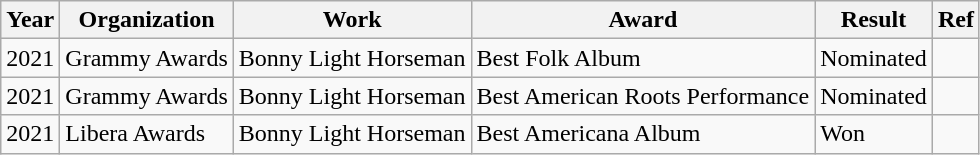<table class="wikitable">
<tr>
<th>Year</th>
<th>Organization</th>
<th>Work</th>
<th>Award</th>
<th>Result</th>
<th>Ref</th>
</tr>
<tr>
<td>2021</td>
<td>Grammy Awards</td>
<td>Bonny Light Horseman</td>
<td>Best Folk Album</td>
<td>Nominated</td>
<td></td>
</tr>
<tr>
<td>2021</td>
<td>Grammy Awards</td>
<td>Bonny Light Horseman</td>
<td>Best American Roots Performance</td>
<td>Nominated</td>
<td></td>
</tr>
<tr>
<td>2021</td>
<td>Libera Awards</td>
<td>Bonny Light Horseman</td>
<td>Best Americana Album</td>
<td>Won</td>
<td></td>
</tr>
</table>
